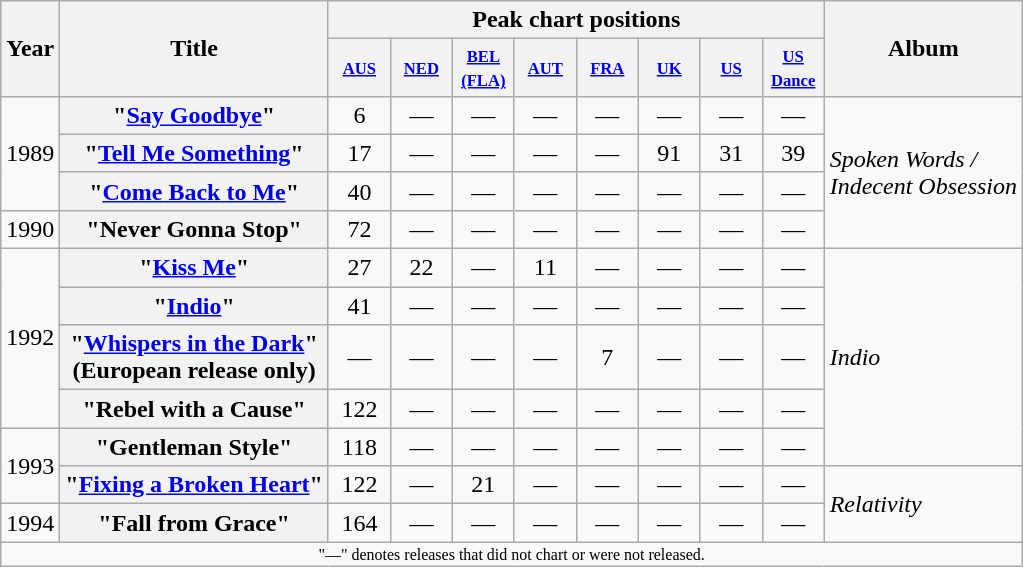<table class="wikitable plainrowheaders" style="text-align:center;">
<tr>
<th rowspan="2">Year</th>
<th rowspan="2">Title</th>
<th colspan="8">Peak chart positions</th>
<th rowspan="2">Album</th>
</tr>
<tr style="font-size:smaller;">
<th width="35"><small><a href='#'>AUS</a></small><br></th>
<th width="35"><small><a href='#'>NED</a></small><br></th>
<th width="35"><small><a href='#'>BEL<br>(FLA)</a></small><br></th>
<th width="35"><small><a href='#'>AUT</a></small><br></th>
<th width="35"><small><a href='#'>FRA</a></small><br></th>
<th width="35"><small><a href='#'>UK</a></small><br></th>
<th width="35"><small><a href='#'>US</a></small><br></th>
<th width="35"><small><a href='#'>US Dance</a></small><br></th>
</tr>
<tr>
<td rowspan="3">1989</td>
<th scope="row">"<a href='#'>Say Goodbye</a>"</th>
<td>6</td>
<td>—</td>
<td>—</td>
<td>—</td>
<td>—</td>
<td>—</td>
<td>—</td>
<td>—</td>
<td align="left" rowspan="4"><em>Spoken Words / <br>Indecent Obsession</em></td>
</tr>
<tr>
<th scope="row">"<a href='#'>Tell Me Something</a>"</th>
<td>17</td>
<td>—</td>
<td>—</td>
<td>—</td>
<td>—</td>
<td>91</td>
<td>31</td>
<td>39</td>
</tr>
<tr>
<th scope="row">"<a href='#'>Come Back to Me</a>"</th>
<td>40</td>
<td>—</td>
<td>—</td>
<td>—</td>
<td>—</td>
<td>—</td>
<td>—</td>
<td>—</td>
</tr>
<tr>
<td rowspan="1">1990</td>
<th scope="row">"Never Gonna Stop"</th>
<td>72</td>
<td>—</td>
<td>—</td>
<td>—</td>
<td>—</td>
<td>—</td>
<td>—</td>
<td>—</td>
</tr>
<tr>
<td rowspan="4">1992</td>
<th scope="row">"<a href='#'>Kiss Me</a>"</th>
<td>27</td>
<td>22</td>
<td>—</td>
<td>11</td>
<td>—</td>
<td>—</td>
<td>—</td>
<td>—</td>
<td align="left" rowspan="5"><em>Indio</em></td>
</tr>
<tr>
<th scope="row">"<a href='#'>Indio</a>"</th>
<td>41</td>
<td>—</td>
<td>—</td>
<td>—</td>
<td>—</td>
<td>—</td>
<td>—</td>
<td>—</td>
</tr>
<tr>
<th scope="row">"<a href='#'>Whispers in the Dark</a>" <br>(European release only)</th>
<td>—</td>
<td>—</td>
<td>—</td>
<td>—</td>
<td>7</td>
<td>—</td>
<td>—</td>
<td>—</td>
</tr>
<tr>
<th scope="row">"Rebel with a Cause"</th>
<td>122</td>
<td>—</td>
<td>—</td>
<td>—</td>
<td>—</td>
<td>—</td>
<td>—</td>
<td>—</td>
</tr>
<tr>
<td rowspan="2">1993</td>
<th scope="row">"Gentleman Style"</th>
<td>118</td>
<td>—</td>
<td>—</td>
<td>—</td>
<td>—</td>
<td>—</td>
<td>—</td>
<td>—</td>
</tr>
<tr>
<th scope="row">"<a href='#'>Fixing a Broken Heart</a>"</th>
<td>122</td>
<td>—</td>
<td>21</td>
<td>—</td>
<td>—</td>
<td>—</td>
<td>—</td>
<td>—</td>
<td align="left" rowspan="2"><em>Relativity</em></td>
</tr>
<tr>
<td>1994</td>
<th scope="row">"Fall from Grace"</th>
<td>164</td>
<td>—</td>
<td>—</td>
<td>—</td>
<td>—</td>
<td>—</td>
<td>—</td>
<td>—</td>
</tr>
<tr>
<td colspan="17" align="center" style="font-size:8pt">"—" denotes releases that did not chart or were not released.</td>
</tr>
</table>
